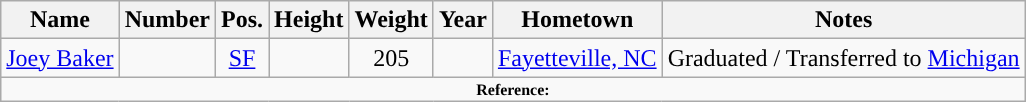<table class="wikitable sortable" style="text-align: center">
<tr align=center>
<th>Name</th>
<th>Number</th>
<th>Pos.</th>
<th>Height</th>
<th>Weight</th>
<th>Year</th>
<th>Hometown</th>
<th>Notes</th>
</tr>
<tr>
<td><a href='#'>Joey Baker</a></td>
<td></td>
<td><a href='#'>SF</a></td>
<td></td>
<td>205</td>
<td></td>
<td><a href='#'>Fayetteville, NC</a></td>
<td>Graduated / Transferred to <a href='#'>Michigan</a></td>
</tr>
<tr>
<td colspan="8" style="font-size:8pt; text-align:center;"><strong>Reference:</strong></td>
</tr>
</table>
